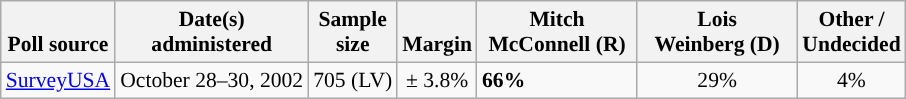<table class="wikitable" style="font-size:90%">
<tr valign=bottom>
<th>Poll source</th>
<th>Date(s)<br>administered</th>
<th>Sample<br>size</th>
<th>Margin<br></th>
<th style="width:100px;">Mitch<br>McConnell (R)</th>
<th style="width:100px;">Lois<br>Weinberg (D)</th>
<th>Other /<br>Undecided</th>
</tr>
<tr>
<td><a href='#'>SurveyUSA</a></td>
<td align=center>October 28–30, 2002</td>
<td align=center>705 (LV)</td>
<td align=center>± 3.8%</td>
<td><strong>66%</strong></td>
<td align=center>29%</td>
<td align=center>4%</td>
</tr>
</table>
